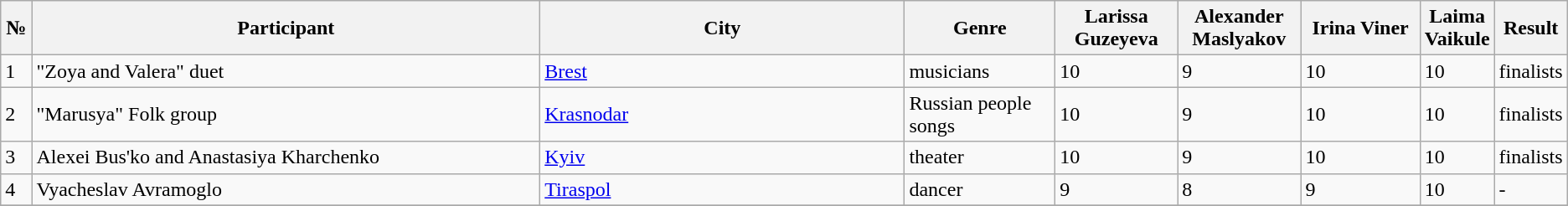<table class="wikitable">
<tr>
<th width="2%">№</th>
<th width="35%">Participant</th>
<th width="25%">City</th>
<th width="10%">Genre</th>
<th width="8%">Larissa Guzeyeva</th>
<th width="8%">Alexander Maslyakov</th>
<th width="8%">Irina Viner</th>
<th width="8%">Laima Vaikule</th>
<th width="8%">Result</th>
</tr>
<tr>
<td>1</td>
<td>"Zoya and Valera" duet</td>
<td><a href='#'>Brest</a></td>
<td>musicians</td>
<td>10</td>
<td>9</td>
<td>10</td>
<td>10</td>
<td>finalists</td>
</tr>
<tr>
<td>2</td>
<td>"Marusya" Folk group</td>
<td><a href='#'>Krasnodar</a></td>
<td>Russian people songs</td>
<td>10</td>
<td>9</td>
<td>10</td>
<td>10</td>
<td>finalists</td>
</tr>
<tr>
<td>3</td>
<td>Alexei Bus'ko and Anastasiya Kharchenko</td>
<td><a href='#'>Kyiv</a></td>
<td>theater</td>
<td>10</td>
<td>9</td>
<td>10</td>
<td>10</td>
<td>finalists</td>
</tr>
<tr>
<td>4</td>
<td>Vyacheslav Avramoglo</td>
<td><a href='#'>Tiraspol</a></td>
<td>dancer</td>
<td>9</td>
<td>8</td>
<td>9</td>
<td>10</td>
<td>-</td>
</tr>
<tr>
</tr>
</table>
